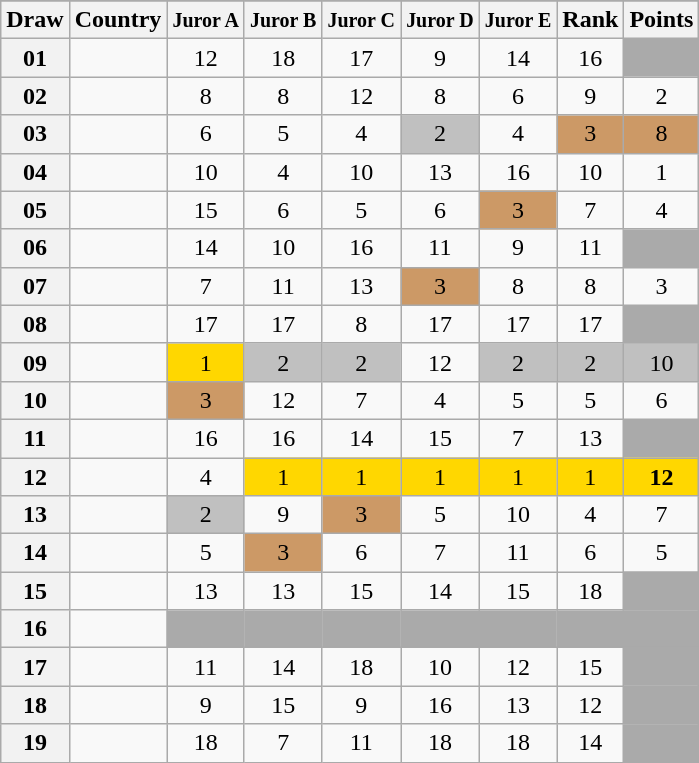<table class="sortable wikitable collapsible plainrowheaders" style="text-align:center;">
<tr>
</tr>
<tr>
<th scope="col">Draw</th>
<th scope="col">Country</th>
<th scope="col"><small>Juror A</small></th>
<th scope="col"><small>Juror B</small></th>
<th scope="col"><small>Juror C</small></th>
<th scope="col"><small>Juror D</small></th>
<th scope="col"><small>Juror E</small></th>
<th scope="col">Rank</th>
<th scope="col">Points</th>
</tr>
<tr>
<th scope="row" style="text-align:center;">01</th>
<td style="text-align:left;"></td>
<td>12</td>
<td>18</td>
<td>17</td>
<td>9</td>
<td>14</td>
<td>16</td>
<td style="background:#AAAAAA;"></td>
</tr>
<tr>
<th scope="row" style="text-align:center;">02</th>
<td style="text-align:left;"></td>
<td>8</td>
<td>8</td>
<td>12</td>
<td>8</td>
<td>6</td>
<td>9</td>
<td>2</td>
</tr>
<tr>
<th scope="row" style="text-align:center;">03</th>
<td style="text-align:left;"></td>
<td>6</td>
<td>5</td>
<td>4</td>
<td style="background:silver;">2</td>
<td>4</td>
<td style="background:#CC9966;">3</td>
<td style="background:#CC9966;">8</td>
</tr>
<tr>
<th scope="row" style="text-align:center;">04</th>
<td style="text-align:left;"></td>
<td>10</td>
<td>4</td>
<td>10</td>
<td>13</td>
<td>16</td>
<td>10</td>
<td>1</td>
</tr>
<tr>
<th scope="row" style="text-align:center;">05</th>
<td style="text-align:left;"></td>
<td>15</td>
<td>6</td>
<td>5</td>
<td>6</td>
<td style="background:#CC9966;">3</td>
<td>7</td>
<td>4</td>
</tr>
<tr>
<th scope="row" style="text-align:center;">06</th>
<td style="text-align:left;"></td>
<td>14</td>
<td>10</td>
<td>16</td>
<td>11</td>
<td>9</td>
<td>11</td>
<td style="background:#AAAAAA;"></td>
</tr>
<tr>
<th scope="row" style="text-align:center;">07</th>
<td style="text-align:left;"></td>
<td>7</td>
<td>11</td>
<td>13</td>
<td style="background:#CC9966;">3</td>
<td>8</td>
<td>8</td>
<td>3</td>
</tr>
<tr>
<th scope="row" style="text-align:center;">08</th>
<td style="text-align:left;"></td>
<td>17</td>
<td>17</td>
<td>8</td>
<td>17</td>
<td>17</td>
<td>17</td>
<td style="background:#AAAAAA;"></td>
</tr>
<tr>
<th scope="row" style="text-align:center;">09</th>
<td style="text-align:left;"></td>
<td style="background:gold;">1</td>
<td style="background:silver;">2</td>
<td style="background:silver;">2</td>
<td>12</td>
<td style="background:silver">2</td>
<td style="background:silver;">2</td>
<td style="background:silver;">10</td>
</tr>
<tr>
<th scope="row" style="text-align:center;">10</th>
<td style="text-align:left;"></td>
<td style="background:#CC9966;">3</td>
<td>12</td>
<td>7</td>
<td>4</td>
<td>5</td>
<td>5</td>
<td>6</td>
</tr>
<tr>
<th scope="row" style="text-align:center;">11</th>
<td style="text-align:left;"></td>
<td>16</td>
<td>16</td>
<td>14</td>
<td>15</td>
<td>7</td>
<td>13</td>
<td style="background:#AAAAAA;"></td>
</tr>
<tr>
<th scope="row" style="text-align:center;">12</th>
<td style="text-align:left;"></td>
<td>4</td>
<td style="background:gold;">1</td>
<td style="background:gold;">1</td>
<td style="background:gold;">1</td>
<td style="background:gold;">1</td>
<td style="background:gold;">1</td>
<td style="background:gold;"><strong>12</strong></td>
</tr>
<tr>
<th scope="row" style="text-align:center;">13</th>
<td style="text-align:left;"></td>
<td style="background:silver;">2</td>
<td>9</td>
<td style="background:#CC9966;">3</td>
<td>5</td>
<td>10</td>
<td>4</td>
<td>7</td>
</tr>
<tr>
<th scope="row" style="text-align:center;">14</th>
<td style="text-align:left;"></td>
<td>5</td>
<td style="background:#CC9966;">3</td>
<td>6</td>
<td>7</td>
<td>11</td>
<td>6</td>
<td>5</td>
</tr>
<tr>
<th scope="row" style="text-align:center;">15</th>
<td style="text-align:left;"></td>
<td>13</td>
<td>13</td>
<td>15</td>
<td>14</td>
<td>15</td>
<td>18</td>
<td style="background:#AAAAAA;"></td>
</tr>
<tr class="sortbottom">
<th scope="row" style="text-align:center;">16</th>
<td style="text-align:left;"></td>
<td style="background:#AAAAAA;"></td>
<td style="background:#AAAAAA;"></td>
<td style="background:#AAAAAA;"></td>
<td style="background:#AAAAAA;"></td>
<td style="background:#AAAAAA;"></td>
<td style="background:#AAAAAA;"></td>
<td style="background:#AAAAAA;"></td>
</tr>
<tr>
<th scope="row" style="text-align:center;">17</th>
<td style="text-align:left;"></td>
<td>11</td>
<td>14</td>
<td>18</td>
<td>10</td>
<td>12</td>
<td>15</td>
<td style="background:#AAAAAA;"></td>
</tr>
<tr>
<th scope="row" style="text-align:center;">18</th>
<td style="text-align:left;"></td>
<td>9</td>
<td>15</td>
<td>9</td>
<td>16</td>
<td>13</td>
<td>12</td>
<td style="background:#AAAAAA;"></td>
</tr>
<tr>
<th scope="row" style="text-align:center;">19</th>
<td style="text-align:left;"></td>
<td>18</td>
<td>7</td>
<td>11</td>
<td>18</td>
<td>18</td>
<td>14</td>
<td style="background:#AAAAAA;"></td>
</tr>
</table>
